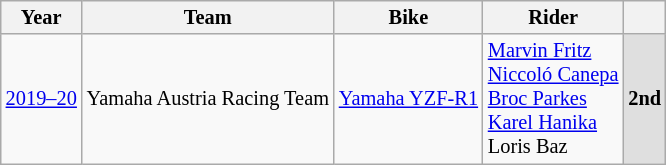<table class="wikitable" style="text-align:center; font-size:85%">
<tr>
<th valign="middle">Year</th>
<th valign="middle">Team</th>
<th valign="middle">Bike</th>
<th valign="middle">Rider</th>
<th valign="middle"></th>
</tr>
<tr>
<td><a href='#'>2019–20</a></td>
<td> Yamaha Austria Racing Team</td>
<td><a href='#'>Yamaha YZF-R1</a></td>
<td align=left> <a href='#'>Marvin Fritz</a> <br> <a href='#'>Niccoló Canepa</a><br> <a href='#'>Broc Parkes</a><br> <a href='#'>Karel Hanika</a> <br> Loris Baz</td>
<th style="background:#dfdfdf;"><strong>2nd</strong></th>
</tr>
</table>
